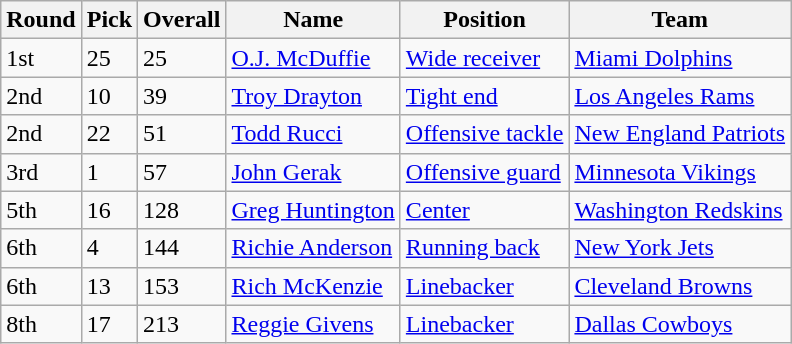<table class="wikitable">
<tr>
<th>Round</th>
<th>Pick</th>
<th>Overall</th>
<th>Name</th>
<th>Position</th>
<th>Team</th>
</tr>
<tr>
<td>1st</td>
<td>25</td>
<td>25</td>
<td><a href='#'>O.J. McDuffie</a></td>
<td><a href='#'>Wide receiver</a></td>
<td><a href='#'>Miami Dolphins</a></td>
</tr>
<tr>
<td>2nd</td>
<td>10</td>
<td>39</td>
<td><a href='#'>Troy Drayton</a></td>
<td><a href='#'>Tight end</a></td>
<td><a href='#'>Los Angeles Rams</a></td>
</tr>
<tr>
<td>2nd</td>
<td>22</td>
<td>51</td>
<td><a href='#'>Todd Rucci</a></td>
<td><a href='#'>Offensive tackle</a></td>
<td><a href='#'>New England Patriots</a></td>
</tr>
<tr>
<td>3rd</td>
<td>1</td>
<td>57</td>
<td><a href='#'>John Gerak</a></td>
<td><a href='#'>Offensive guard</a></td>
<td><a href='#'>Minnesota Vikings</a></td>
</tr>
<tr>
<td>5th</td>
<td>16</td>
<td>128</td>
<td><a href='#'>Greg Huntington</a></td>
<td><a href='#'>Center</a></td>
<td><a href='#'>Washington Redskins</a></td>
</tr>
<tr>
<td>6th</td>
<td>4</td>
<td>144</td>
<td><a href='#'>Richie Anderson</a></td>
<td><a href='#'>Running back</a></td>
<td><a href='#'>New York Jets</a></td>
</tr>
<tr>
<td>6th</td>
<td>13</td>
<td>153</td>
<td><a href='#'>Rich McKenzie</a></td>
<td><a href='#'>Linebacker</a></td>
<td><a href='#'>Cleveland Browns</a></td>
</tr>
<tr>
<td>8th</td>
<td>17</td>
<td>213</td>
<td><a href='#'>Reggie Givens</a></td>
<td><a href='#'>Linebacker</a></td>
<td><a href='#'>Dallas Cowboys</a></td>
</tr>
</table>
